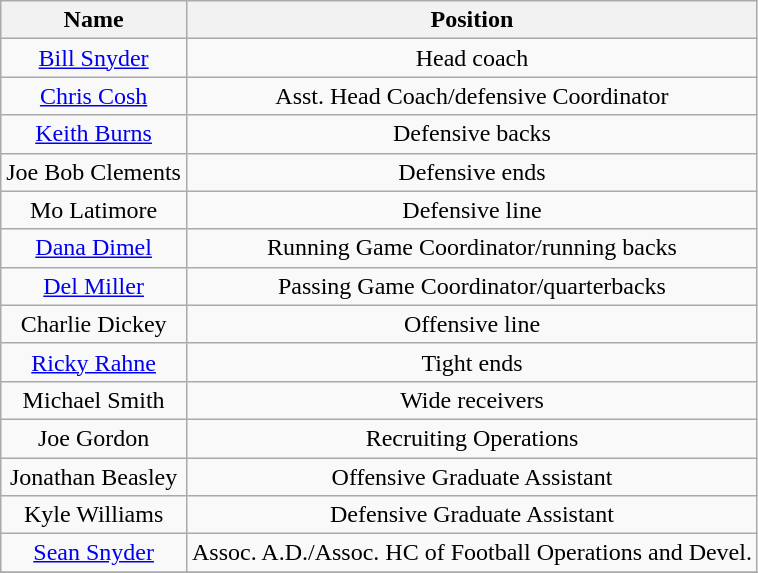<table class="wikitable">
<tr>
<th>Name</th>
<th>Position</th>
</tr>
<tr align="center">
<td><a href='#'>Bill Snyder</a></td>
<td>Head coach</td>
</tr>
<tr align="center">
<td><a href='#'>Chris Cosh</a></td>
<td>Asst. Head Coach/defensive Coordinator</td>
</tr>
<tr align="center">
<td><a href='#'>Keith Burns</a></td>
<td>Defensive backs</td>
</tr>
<tr align="center">
<td>Joe Bob Clements</td>
<td>Defensive ends</td>
</tr>
<tr align="center">
<td>Mo Latimore</td>
<td>Defensive line</td>
</tr>
<tr align="center">
<td><a href='#'>Dana Dimel</a></td>
<td>Running Game Coordinator/running backs</td>
</tr>
<tr align="center">
<td><a href='#'>Del Miller</a></td>
<td>Passing Game Coordinator/quarterbacks</td>
</tr>
<tr align="center">
<td>Charlie Dickey</td>
<td>Offensive line</td>
</tr>
<tr align="center">
<td><a href='#'>Ricky Rahne</a></td>
<td>Tight ends</td>
</tr>
<tr align="center">
<td>Michael Smith</td>
<td>Wide receivers</td>
</tr>
<tr align="center">
<td>Joe Gordon</td>
<td>Recruiting Operations</td>
</tr>
<tr align="center">
<td>Jonathan Beasley</td>
<td>Offensive Graduate Assistant</td>
</tr>
<tr align="center">
<td>Kyle Williams</td>
<td>Defensive Graduate Assistant</td>
</tr>
<tr align="center">
<td><a href='#'>Sean Snyder</a></td>
<td>Assoc. A.D./Assoc. HC of Football Operations and Devel.</td>
</tr>
<tr align="center">
</tr>
</table>
